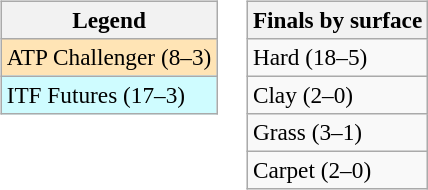<table>
<tr valign=top>
<td><br><table class=wikitable style=font-size:97%>
<tr>
<th>Legend</th>
</tr>
<tr bgcolor=moccasin>
<td>ATP Challenger (8–3)</td>
</tr>
<tr bgcolor=cffcff>
<td>ITF Futures (17–3)</td>
</tr>
</table>
</td>
<td><br><table class=wikitable style=font-size:97%>
<tr>
<th>Finals by surface</th>
</tr>
<tr>
<td>Hard (18–5)</td>
</tr>
<tr>
<td>Clay (2–0)</td>
</tr>
<tr>
<td>Grass (3–1)</td>
</tr>
<tr>
<td>Carpet (2–0)</td>
</tr>
</table>
</td>
</tr>
</table>
